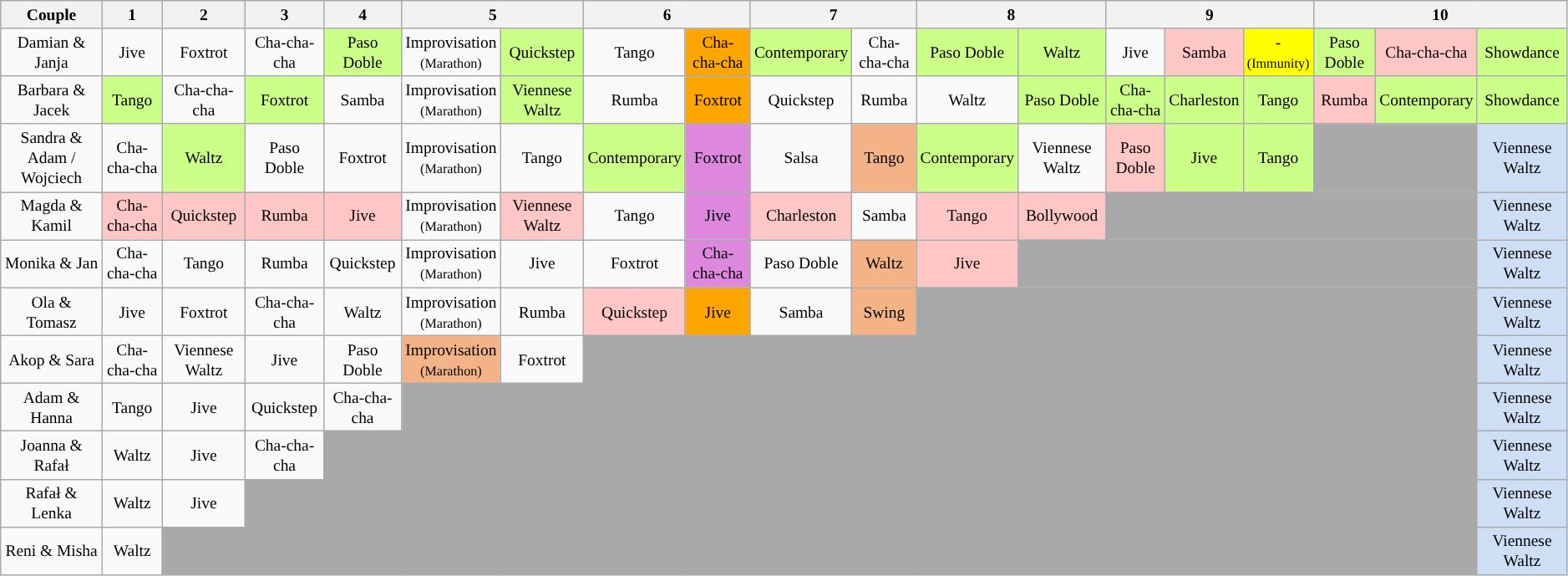<table class="wikitable" style="text-align:center; font-size:81%; line-height:16px">
<tr>
<th>Couple</th>
<th>1</th>
<th>2</th>
<th>3</th>
<th>4</th>
<th colspan="2">5</th>
<th colspan="2">6</th>
<th colspan="2">7</th>
<th colspan="2">8</th>
<th colspan="3">9</th>
<th colspan="3">10</th>
</tr>
<tr>
<td>Damian & Janja</td>
<td>Jive</td>
<td>Foxtrot</td>
<td>Cha-cha-cha</td>
<td style="background:#ccff88">Paso Doble</td>
<td>Improvisation<br><small>(Marathon)</small></td>
<td style="background:#ccff88">Quickstep</td>
<td>Tango</td>
<td style="background:orange">Cha-cha-cha</td>
<td style="background:#ccff88">Contemporary</td>
<td>Cha-cha-cha</td>
<td style="background:#ccff88">Paso Doble</td>
<td style="background:#ccff88">Waltz</td>
<td>Jive</td>
<td style="background:#ffc6c6">Samba</td>
<td style="background:yellow;">-<br><small>(Immunity)</small></td>
<td style="background:#ccff88">Paso Doble</td>
<td style="background:#ffc6c6">Cha-cha-cha</td>
<td style="background:#ccff88">Showdance</td>
</tr>
<tr>
<td>Barbara & Jacek</td>
<td style="background:#ccff88">Tango</td>
<td>Cha-cha-cha</td>
<td style="background:#ccff88">Foxtrot</td>
<td>Samba</td>
<td>Improvisation<br><small>(Marathon)</small></td>
<td style="background:#ccff88">Viennese Waltz</td>
<td>Rumba</td>
<td style="background:orange">Foxtrot</td>
<td>Quickstep</td>
<td>Rumba</td>
<td>Waltz</td>
<td style="background:#ccff88">Paso Doble</td>
<td style="background:#ccff88">Cha-cha-cha</td>
<td style="background:#ccff88">Charleston</td>
<td style="background:#ccff88">Tango</td>
<td style="background:#ffc6c6">Rumba</td>
<td style="background:#ccff88">Contemporary</td>
<td style="background:#ccff88">Showdance</td>
</tr>
<tr>
<td>Sandra & Adam / Wojciech</td>
<td>Cha-cha-cha</td>
<td style="background:#ccff88">Waltz</td>
<td>Paso Doble</td>
<td>Foxtrot</td>
<td>Improvisation<br><small>(Marathon)</small></td>
<td>Tango</td>
<td style="background:#ccff88">Contemporary</td>
<td style="background:#dd88dd">Foxtrot</td>
<td>Salsa</td>
<td style="background:#F3B387;">Tango</td>
<td style="background:#ccff88">Contemporary</td>
<td>Viennese Waltz</td>
<td style="background:#ffc6c6">Paso Doble</td>
<td style="background:#ccff88">Jive</td>
<td style="background:#ccff88">Tango</td>
<td style="background:darkgrey;" colspan="2"></td>
<td style="background:#CEDEF4">Viennese Waltz</td>
</tr>
<tr>
<td>Magda & Kamil</td>
<td style="background:#ffc6c6">Cha-cha-cha</td>
<td style="background:#ffc6c6">Quickstep</td>
<td style="background:#ffc6c6">Rumba</td>
<td style="background:#ffc6c6">Jive</td>
<td>Improvisation<br><small>(Marathon)</small></td>
<td style="background:#ffc6c6">Viennese Waltz</td>
<td>Tango</td>
<td style="background:#dd88dd">Jive</td>
<td style="background:#ffc6c6">Charleston</td>
<td>Samba</td>
<td style="background:#ffc6c6">Tango</td>
<td style="background:#ffc6c6">Bollywood</td>
<td style="background:darkgrey;" colspan="5"></td>
<td style="background:#CEDEF4">Viennese Waltz</td>
</tr>
<tr>
<td>Monika & Jan</td>
<td>Cha-cha-cha</td>
<td>Tango</td>
<td>Rumba</td>
<td>Quickstep</td>
<td>Improvisation<br><small>(Marathon)</small></td>
<td>Jive</td>
<td>Foxtrot</td>
<td style="background:#dd88dd">Cha-cha-cha</td>
<td>Paso Doble</td>
<td style="background:#F3B387;">Waltz</td>
<td style="background:#ffc6c6">Jive</td>
<td style="background:darkgrey;" colspan="6"></td>
<td style="background:#CEDEF4">Viennese Waltz</td>
</tr>
<tr>
<td>Ola & Tomasz</td>
<td>Jive</td>
<td>Foxtrot</td>
<td>Cha-cha-cha</td>
<td>Waltz</td>
<td>Improvisation<br><small>(Marathon)</small></td>
<td>Rumba</td>
<td style="background:#ffc6c6">Quickstep</td>
<td style="background:orange">Jive</td>
<td>Samba</td>
<td style="background:#F3B387;">Swing</td>
<td style="background:darkgrey;" colspan="7"></td>
<td style="background:#CEDEF4">Viennese Waltz</td>
</tr>
<tr>
<td>Akop & Sara</td>
<td>Cha-cha-cha</td>
<td>Viennese Waltz</td>
<td>Jive</td>
<td>Paso Doble</td>
<td style="background:#F3B387;">Improvisation<br><small>(Marathon)</small></td>
<td>Foxtrot</td>
<td style="background:darkgrey;" colspan="11"></td>
<td style="background:#CEDEF4">Viennese Waltz</td>
</tr>
<tr>
<td>Adam & Hanna</td>
<td>Tango</td>
<td>Jive</td>
<td>Quickstep</td>
<td>Cha-cha-cha</td>
<td style="background:darkgrey;" colspan="13"></td>
<td style="background:#CEDEF4">Viennese Waltz</td>
</tr>
<tr>
<td>Joanna & Rafał</td>
<td>Waltz</td>
<td>Jive</td>
<td>Cha-cha-cha</td>
<td style="background:darkgrey;" colspan="14"></td>
<td style="background:#CEDEF4">Viennese Waltz</td>
</tr>
<tr>
<td>Rafał & Lenka</td>
<td>Waltz</td>
<td>Jive</td>
<td style="background:darkgrey;" colspan="15"></td>
<td style="background:#CEDEF4">Viennese Waltz</td>
</tr>
<tr>
<td>Reni & Misha</td>
<td>Waltz</td>
<td style="background:darkgrey;" colspan="16"></td>
<td style="background:#CEDEF4">Viennese Waltz</td>
</tr>
</table>
